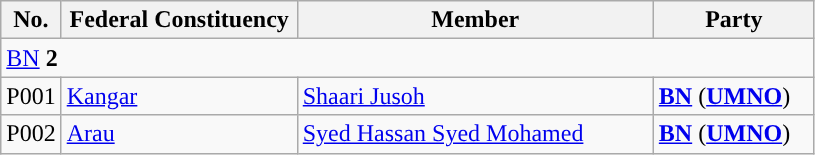<table class="wikitable sortable">
<tr>
<th style="width:30px;">No.</th>
<th style="width:150px;">Federal Constituency</th>
<th style="width:230px;">Member</th>
<th style="width:100px;">Party</th>
</tr>
<tr>
<td colspan="4"><a href='#'>BN</a> <strong>2</strong></td>
</tr>
<tr>
<td>P001</td>
<td><a href='#'>Kangar</a></td>
<td><a href='#'>Shaari Jusoh</a></td>
<td><strong><a href='#'>BN</a></strong> (<strong><a href='#'>UMNO</a></strong>)</td>
</tr>
<tr>
<td>P002</td>
<td><a href='#'>Arau</a></td>
<td><a href='#'>Syed Hassan Syed Mohamed</a></td>
<td><strong><a href='#'>BN</a></strong> (<strong><a href='#'>UMNO</a></strong>)</td>
</tr>
</table>
